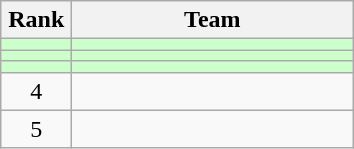<table class="wikitable" style="text-align: center;">
<tr>
<th width=40>Rank</th>
<th width=180>Team</th>
</tr>
<tr bgcolor=#CCFFCC>
<td></td>
<td style="text-align:left;"></td>
</tr>
<tr bgcolor=#CCFFCC>
<td></td>
<td style="text-align:left;"></td>
</tr>
<tr bgcolor=#CCFFCC>
<td></td>
<td style="text-align:left;"></td>
</tr>
<tr>
<td>4</td>
<td style="text-align:left;"></td>
</tr>
<tr>
<td>5</td>
<td style="text-align:left;"></td>
</tr>
</table>
